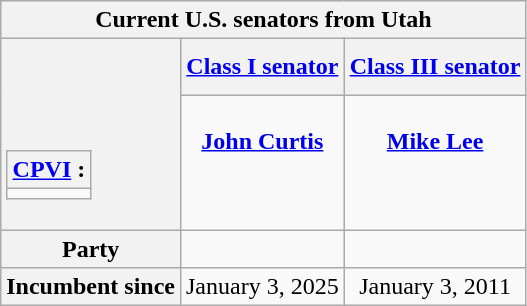<table class="wikitable floatright" style="text-align: center;">
<tr>
<th colspan=3>Current U.S. senators from Utah</th>
</tr>
<tr>
<th rowspan=2><br><br><br><table class="wikitable">
<tr>
<th><a href='#'>CPVI</a> :</th>
</tr>
<tr>
<td></td>
</tr>
</table>
</th>
<th><a href='#'>Class I senator</a></th>
<th><a href='#'>Class III senator</a></th>
</tr>
<tr style="vertical-align: top;">
<td><br><strong><a href='#'>John Curtis</a></strong><br><br></td>
<td><br><strong><a href='#'>Mike Lee</a></strong><br><br></td>
</tr>
<tr>
<th>Party</th>
<td></td>
<td></td>
</tr>
<tr>
<th>Incumbent since</th>
<td>January 3, 2025</td>
<td>January 3, 2011</td>
</tr>
</table>
